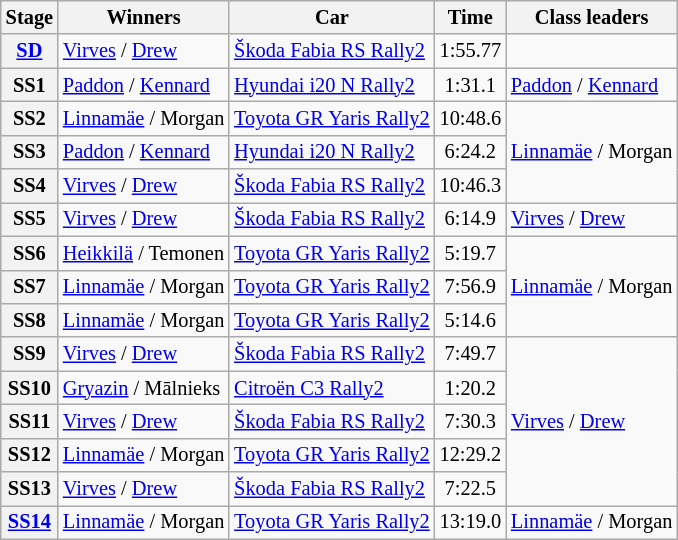<table class="wikitable" style="font-size:85%">
<tr>
<th>Stage</th>
<th>Winners</th>
<th>Car</th>
<th>Time</th>
<th>Class leaders</th>
</tr>
<tr>
<th><a href='#'>SD</a></th>
<td><a href='#'>Virves</a> / <a href='#'>Drew</a></td>
<td><a href='#'>Škoda Fabia RS Rally2</a></td>
<td align="center">1:55.77</td>
<td></td>
</tr>
<tr>
<th>SS1</th>
<td><a href='#'>Paddon</a> / <a href='#'>Kennard</a></td>
<td><a href='#'>Hyundai i20 N Rally2</a></td>
<td align="center">1:31.1</td>
<td><a href='#'>Paddon</a> / <a href='#'>Kennard</a></td>
</tr>
<tr>
<th>SS2</th>
<td><a href='#'>Linnamäe</a> / Morgan</td>
<td><a href='#'>Toyota GR Yaris Rally2</a></td>
<td align="center">10:48.6</td>
<td rowspan="3"><a href='#'>Linnamäe</a> / Morgan</td>
</tr>
<tr>
<th>SS3</th>
<td><a href='#'>Paddon</a> / <a href='#'>Kennard</a></td>
<td><a href='#'>Hyundai i20 N Rally2</a></td>
<td align="center">6:24.2</td>
</tr>
<tr>
<th>SS4</th>
<td><a href='#'>Virves</a> / <a href='#'>Drew</a></td>
<td><a href='#'>Škoda Fabia RS Rally2</a></td>
<td align="center">10:46.3</td>
</tr>
<tr>
<th>SS5</th>
<td><a href='#'>Virves</a> / <a href='#'>Drew</a></td>
<td><a href='#'>Škoda Fabia RS Rally2</a></td>
<td align="center">6:14.9</td>
<td><a href='#'>Virves</a> / <a href='#'>Drew</a></td>
</tr>
<tr>
<th>SS6</th>
<td><a href='#'>Heikkilä</a> / Temonen</td>
<td><a href='#'>Toyota GR Yaris Rally2</a></td>
<td align="center">5:19.7</td>
<td rowspan="3"><a href='#'>Linnamäe</a> / Morgan</td>
</tr>
<tr>
<th>SS7</th>
<td><a href='#'>Linnamäe</a> / Morgan</td>
<td><a href='#'>Toyota GR Yaris Rally2</a></td>
<td align="center">7:56.9</td>
</tr>
<tr>
<th>SS8</th>
<td><a href='#'>Linnamäe</a> / Morgan</td>
<td><a href='#'>Toyota GR Yaris Rally2</a></td>
<td align="center">5:14.6</td>
</tr>
<tr>
<th>SS9</th>
<td><a href='#'>Virves</a> / <a href='#'>Drew</a></td>
<td><a href='#'>Škoda Fabia RS Rally2</a></td>
<td align="center">7:49.7</td>
<td rowspan="5"><a href='#'>Virves</a> / <a href='#'>Drew</a></td>
</tr>
<tr>
<th>SS10</th>
<td><a href='#'>Gryazin</a> / Mālnieks</td>
<td><a href='#'>Citroën C3 Rally2</a></td>
<td align="center">1:20.2</td>
</tr>
<tr>
<th>SS11</th>
<td><a href='#'>Virves</a> / <a href='#'>Drew</a></td>
<td><a href='#'>Škoda Fabia RS Rally2</a></td>
<td align="center">7:30.3</td>
</tr>
<tr>
<th>SS12</th>
<td><a href='#'>Linnamäe</a> / Morgan</td>
<td><a href='#'>Toyota GR Yaris Rally2</a></td>
<td align="center">12:29.2</td>
</tr>
<tr>
<th>SS13</th>
<td><a href='#'>Virves</a> / <a href='#'>Drew</a></td>
<td><a href='#'>Škoda Fabia RS Rally2</a></td>
<td align="center">7:22.5</td>
</tr>
<tr>
<th><a href='#'>SS14</a></th>
<td><a href='#'>Linnamäe</a> / Morgan</td>
<td><a href='#'>Toyota GR Yaris Rally2</a></td>
<td align="center">13:19.0</td>
<td><a href='#'>Linnamäe</a> / Morgan</td>
</tr>
</table>
